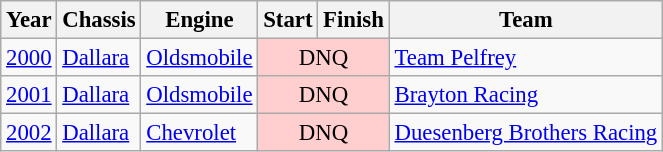<table class="wikitable" style="font-size: 95%;">
<tr>
<th>Year</th>
<th>Chassis</th>
<th>Engine</th>
<th>Start</th>
<th>Finish</th>
<th>Team</th>
</tr>
<tr>
<td><a href='#'>2000</a></td>
<td><a href='#'>Dallara</a></td>
<td><a href='#'>Oldsmobile</a></td>
<td colspan=2 align=center style="background:#FFCFCF;">DNQ</td>
<td><a href='#'>Team Pelfrey</a></td>
</tr>
<tr>
<td><a href='#'>2001</a></td>
<td><a href='#'>Dallara</a></td>
<td><a href='#'>Oldsmobile</a></td>
<td colspan=2 align=center style="background:#FFCFCF;">DNQ</td>
<td><a href='#'>Brayton Racing</a></td>
</tr>
<tr>
<td><a href='#'>2002</a></td>
<td><a href='#'>Dallara</a></td>
<td><a href='#'>Chevrolet</a></td>
<td colspan=2 align=center style="background:#FFCFCF;">DNQ</td>
<td><a href='#'>Duesenberg Brothers Racing</a></td>
</tr>
</table>
